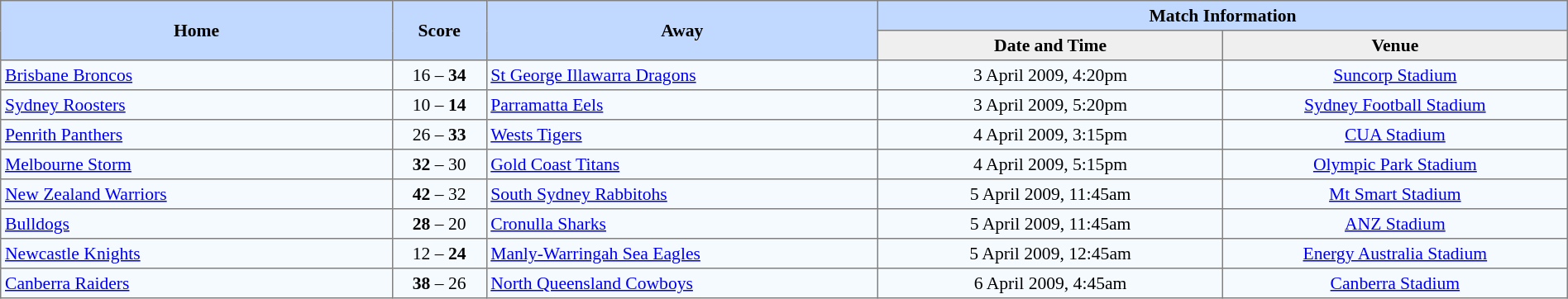<table border="1" cellpadding="3" cellspacing="0" style="border-collapse:collapse; font-size:90%; text-align:center; width:100%;">
<tr style="background:#c1d8ff;">
<th rowspan="2" style="width:25%;">Home</th>
<th rowspan="2" style="width:6%;">Score</th>
<th rowspan="2" style="width:25%;">Away</th>
<th colspan=6>Match Information</th>
</tr>
<tr style="background:#efefef;">
<th width=22%>Date and Time</th>
<th width=22%>Venue</th>
</tr>
<tr style="text-align:center; background:#f5faff;">
<td align=left> <a href='#'>Brisbane Broncos</a></td>
<td>16 – <strong>34</strong></td>
<td align=left> <a href='#'>St George Illawarra Dragons</a></td>
<td>3 April 2009, 4:20pm</td>
<td><a href='#'>Suncorp Stadium</a></td>
</tr>
<tr style="text-align:center; background:#f5faff;">
<td align=left> <a href='#'>Sydney Roosters</a></td>
<td>10 – <strong>14</strong></td>
<td align=left> <a href='#'>Parramatta Eels</a></td>
<td>3 April 2009, 5:20pm</td>
<td><a href='#'>Sydney Football Stadium</a></td>
</tr>
<tr style="text-align:center; background:#f5faff;">
<td align=left> <a href='#'>Penrith Panthers</a></td>
<td>26 – <strong>33</strong></td>
<td align=left> <a href='#'>Wests Tigers</a></td>
<td>4 April 2009, 3:15pm</td>
<td><a href='#'>CUA Stadium</a></td>
</tr>
<tr style="text-align:center; background:#f5faff;">
<td align=left> <a href='#'>Melbourne Storm</a></td>
<td><strong>32</strong> – 30</td>
<td align=left> <a href='#'>Gold Coast Titans</a></td>
<td>4 April 2009, 5:15pm</td>
<td><a href='#'>Olympic Park Stadium</a></td>
</tr>
<tr style="text-align:center; background:#f5faff;">
<td align=left> <a href='#'>New Zealand Warriors</a></td>
<td><strong>42</strong> – 32</td>
<td align=left> <a href='#'>South Sydney Rabbitohs</a></td>
<td>5 April 2009, 11:45am</td>
<td><a href='#'>Mt Smart Stadium</a></td>
</tr>
<tr style="text-align:center; background:#f5faff;">
<td align=left> <a href='#'>Bulldogs</a></td>
<td><strong>28</strong> – 20</td>
<td align=left> <a href='#'>Cronulla Sharks</a></td>
<td>5 April 2009, 11:45am</td>
<td><a href='#'>ANZ Stadium</a></td>
</tr>
<tr style="text-align:center; background:#f5faff;">
<td align=left> <a href='#'>Newcastle Knights</a></td>
<td>12 – <strong>24</strong></td>
<td align=left> <a href='#'>Manly-Warringah Sea Eagles</a></td>
<td>5 April 2009, 12:45am</td>
<td><a href='#'>Energy Australia Stadium</a></td>
</tr>
<tr style="text-align:center; background:#f5faff;">
<td align=left> <a href='#'>Canberra Raiders</a></td>
<td><strong>38</strong> – 26</td>
<td align=left> <a href='#'>North Queensland Cowboys</a></td>
<td>6 April 2009, 4:45am</td>
<td><a href='#'>Canberra Stadium</a></td>
</tr>
</table>
